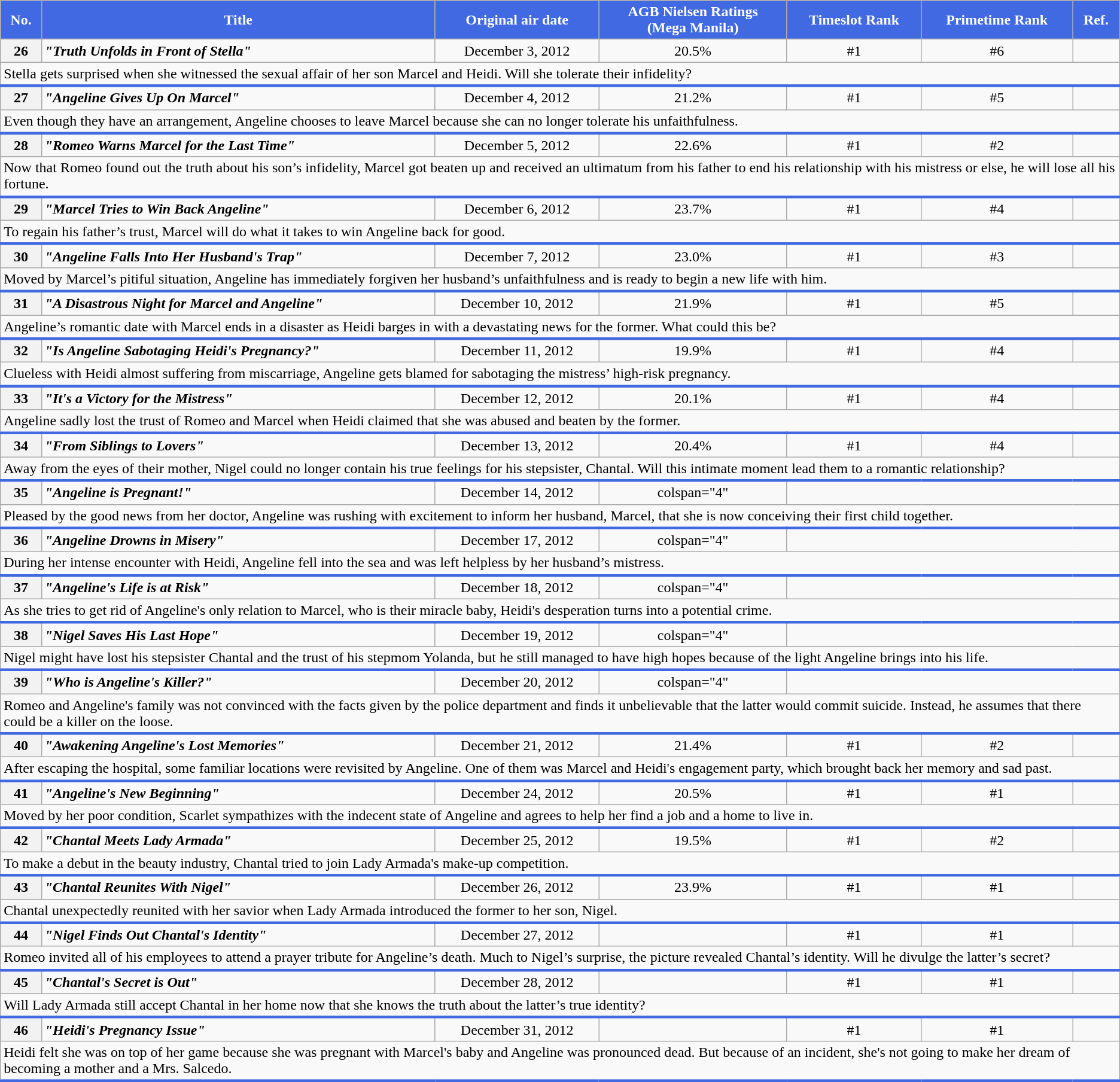<table class="wikitable" style="text-align:center">
<tr>
<th style="background:#4169E1; color:#ffffff">No.</th>
<th style="background:#4169E1; color:#ffffff">Title</th>
<th style="background:#4169E1; color:#ffffff">Original air date</th>
<th style="background:#4169E1; color:#ffffff">AGB Nielsen Ratings<br>(Mega Manila)</th>
<th style="background:#4169E1; color:#ffffff">Timeslot Rank</th>
<th style="background:#4169E1; color:#ffffff">Primetime Rank</th>
<th style="background:#4169E1; color:#ffffff">Ref.</th>
</tr>
<tr>
<th>26</th>
<td align="left"><strong><em>"Truth Unfolds in Front of Stella"</em></strong></td>
<td>December 3, 2012</td>
<td>20.5%</td>
<td>#1</td>
<td>#6</td>
<td></td>
</tr>
<tr>
<td colspan = "7" style="text-align: left; border-bottom: 3px solid #4169E1;">Stella gets surprised when she witnessed the sexual affair of her son Marcel and Heidi. Will she tolerate their infidelity?</td>
</tr>
<tr>
<th>27</th>
<td align="left"><strong><em>"Angeline Gives Up On Marcel"</em></strong></td>
<td>December 4, 2012</td>
<td>21.2%</td>
<td>#1</td>
<td>#5</td>
<td></td>
</tr>
<tr>
<td colspan = "7" style="text-align: left; border-bottom: 3px solid #4169E1;">Even though they have an arrangement, Angeline chooses to leave Marcel because she can no longer tolerate his unfaithfulness.</td>
</tr>
<tr>
<th>28</th>
<td align="left"><strong><em>"Romeo Warns Marcel for the Last Time"</em></strong></td>
<td>December 5, 2012</td>
<td>22.6%</td>
<td>#1</td>
<td>#2</td>
<td></td>
</tr>
<tr>
<td colspan = "7" style="text-align: left; border-bottom: 3px solid #4169E1;">Now that Romeo found out the truth about his son’s infidelity, Marcel got beaten up and received an ultimatum from his father to end his relationship with his mistress or else, he will lose all his fortune.</td>
</tr>
<tr>
<th>29</th>
<td align="left"><strong><em>"Marcel Tries to Win Back Angeline"</em></strong></td>
<td>December 6, 2012</td>
<td>23.7%</td>
<td>#1</td>
<td>#4</td>
<td></td>
</tr>
<tr>
<td colspan = "7" style="text-align: left; border-bottom: 3px solid #4169E1;">To regain his father’s trust, Marcel will do what it takes to win Angeline back for good.</td>
</tr>
<tr>
<th>30</th>
<td align="left"><strong><em>"Angeline Falls Into Her Husband's Trap"</em></strong></td>
<td>December 7, 2012</td>
<td>23.0%</td>
<td>#1</td>
<td>#3</td>
<td></td>
</tr>
<tr>
<td colspan = "7" style="text-align: left; border-bottom: 3px solid #4169E1;">Moved by Marcel’s pitiful situation, Angeline has immediately forgiven her husband’s unfaithfulness and is ready to begin a new life with him.</td>
</tr>
<tr>
<th>31</th>
<td align="left"><strong><em>"A Disastrous Night for Marcel and Angeline"</em></strong></td>
<td>December 10, 2012</td>
<td>21.9%</td>
<td>#1</td>
<td>#5</td>
<td></td>
</tr>
<tr>
<td colspan = "7" style="text-align: left; border-bottom: 3px solid #4169E1;">Angeline’s romantic date with Marcel ends in a disaster as Heidi barges in with a devastating news for the former. What could this be?</td>
</tr>
<tr>
<th>32</th>
<td align="left"><strong><em>"Is Angeline Sabotaging Heidi's Pregnancy?"</em></strong></td>
<td>December 11, 2012</td>
<td>19.9%</td>
<td>#1</td>
<td>#4</td>
<td></td>
</tr>
<tr>
<td colspan = "7" style="text-align: left; border-bottom: 3px solid #4169E1;">Clueless with Heidi almost suffering from miscarriage, Angeline gets blamed for sabotaging the mistress’ high-risk pregnancy.</td>
</tr>
<tr>
<th>33</th>
<td align="left"><strong><em>"It's a Victory for the Mistress"</em></strong></td>
<td>December 12, 2012</td>
<td>20.1%</td>
<td>#1</td>
<td>#4</td>
<td></td>
</tr>
<tr>
<td colspan = "7" style="text-align: left; border-bottom: 3px solid #4169E1;">Angeline sadly lost the trust of Romeo and Marcel when Heidi claimed that she was abused and beaten by the former.</td>
</tr>
<tr>
<th>34</th>
<td align="left"><strong><em>"From Siblings to Lovers"</em></strong></td>
<td>December 13, 2012</td>
<td>20.4%</td>
<td>#1</td>
<td>#4</td>
<td></td>
</tr>
<tr>
<td colspan = "7" style="text-align: left; border-bottom: 3px solid #4169E1;">Away from the eyes of their mother, Nigel  could no longer contain his true feelings for his stepsister, Chantal. Will this intimate moment lead them to a romantic relationship?</td>
</tr>
<tr>
<th>35</th>
<td align="left"><strong><em>"Angeline is Pregnant!"</em></strong></td>
<td>December 14, 2012</td>
<td>colspan="4" </td>
</tr>
<tr>
<td colspan = "7" style="text-align: left; border-bottom: 3px solid #4169E1;">Pleased by the good news from her doctor, Angeline was rushing with excitement to inform her husband, Marcel, that she is now conceiving their first child together.</td>
</tr>
<tr>
<th>36</th>
<td align="left"><strong><em>"Angeline Drowns in Misery"</em></strong></td>
<td>December 17, 2012</td>
<td>colspan="4" </td>
</tr>
<tr>
<td colspan = "7" style="text-align: left; border-bottom: 3px solid #4169E1;">During her intense encounter with Heidi, Angeline fell into the sea and was left helpless by her husband’s mistress.</td>
</tr>
<tr>
<th>37</th>
<td align="left"><strong><em>"Angeline's Life is at Risk"</em></strong></td>
<td>December 18, 2012</td>
<td>colspan="4" </td>
</tr>
<tr>
<td colspan = "7" style="text-align: left; border-bottom: 3px solid #4169E1;">As she tries to get rid of Angeline's only relation to Marcel, who is their miracle baby, Heidi's desperation turns into a potential crime.</td>
</tr>
<tr>
<th>38</th>
<td align="left"><strong><em>"Nigel Saves His Last Hope"</em></strong></td>
<td>December 19, 2012</td>
<td>colspan="4" </td>
</tr>
<tr>
<td colspan = "7" style="text-align: left; border-bottom: 3px solid #4169E1;">Nigel might have lost his stepsister Chantal and the trust of his stepmom Yolanda, but he still managed to have high hopes because of the light Angeline brings into his life.</td>
</tr>
<tr>
<th>39</th>
<td align="left"><strong><em>"Who is Angeline's Killer?"</em></strong></td>
<td>December 20, 2012</td>
<td>colspan="4" </td>
</tr>
<tr>
<td colspan = "7" style="text-align: left; border-bottom: 3px solid #4169E1;">Romeo and Angeline's family was not convinced with the facts given by the police department and finds it unbelievable that the latter would commit suicide. Instead, he assumes that there could be a killer on the loose.</td>
</tr>
<tr>
<th>40</th>
<td align="left"><strong><em>"Awakening Angeline's Lost Memories"</em></strong></td>
<td>December 21, 2012</td>
<td>21.4%</td>
<td>#1</td>
<td>#2</td>
<td></td>
</tr>
<tr>
<td colspan = "7" style="text-align: left; border-bottom: 3px solid #4169E1;">After escaping the hospital, some familiar locations were revisited by Angeline. One of them was Marcel and Heidi's engagement party, which brought back her memory and sad past.</td>
</tr>
<tr>
<th>41</th>
<td align="left"><strong><em>"Angeline's New Beginning"</em></strong></td>
<td>December 24, 2012</td>
<td>20.5%</td>
<td>#1</td>
<td>#1</td>
<td></td>
</tr>
<tr>
<td colspan = "7" style="text-align: left; border-bottom: 3px solid #4169E1;">Moved by her poor condition, Scarlet sympathizes with the indecent state of Angeline and agrees to help her find a job and a home to live in.</td>
</tr>
<tr>
<th>42</th>
<td align="left"><strong><em>"Chantal Meets Lady Armada"</em></strong></td>
<td>December 25, 2012</td>
<td>19.5%</td>
<td>#1</td>
<td>#2</td>
<td></td>
</tr>
<tr>
<td colspan = "7" style="text-align: left; border-bottom: 3px solid #4169E1;">To make a debut in the beauty industry, Chantal tried to join Lady Armada's make-up competition.</td>
</tr>
<tr>
<th>43</th>
<td align="left"><strong><em>"Chantal Reunites With Nigel"</em></strong></td>
<td>December 26, 2012</td>
<td>23.9%</td>
<td>#1</td>
<td>#1</td>
<td></td>
</tr>
<tr>
<td colspan = "7" style="text-align: left; border-bottom: 3px solid #4169E1;">Chantal unexpectedly reunited with her savior when Lady Armada introduced the former to her son, Nigel.</td>
</tr>
<tr>
<th>44</th>
<td align="left"><strong><em>"Nigel Finds Out Chantal's Identity"</em></strong></td>
<td>December 27, 2012</td>
<td></td>
<td>#1</td>
<td>#1</td>
<td></td>
</tr>
<tr>
<td colspan = "7" style="text-align: left; border-bottom: 3px solid #4169E1;">Romeo invited all of his employees to attend a prayer tribute for Angeline’s death. Much to Nigel’s surprise, the picture revealed Chantal’s identity. Will he divulge the latter’s secret?</td>
</tr>
<tr>
<th>45</th>
<td align="left"><strong><em>"Chantal's Secret is Out"</em></strong></td>
<td>December 28, 2012</td>
<td></td>
<td>#1</td>
<td>#1</td>
<td></td>
</tr>
<tr>
<td colspan = "7" style="text-align: left; border-bottom: 3px solid #4169E1;">Will Lady Armada still accept Chantal in her home now that she knows the truth about the latter’s true identity?</td>
</tr>
<tr>
<th>46</th>
<td align="left"><strong><em>"Heidi's Pregnancy Issue"</em></strong></td>
<td>December 31, 2012</td>
<td></td>
<td>#1</td>
<td>#1</td>
<td></td>
</tr>
<tr>
<td colspan = "7" style="text-align: left; border-bottom: 3px solid #4169E1;">Heidi felt she was on top of her game because she was pregnant with Marcel's baby and Angeline was pronounced dead. But because of an incident, she's not going to make her dream of becoming a mother and a Mrs. Salcedo.</td>
</tr>
</table>
